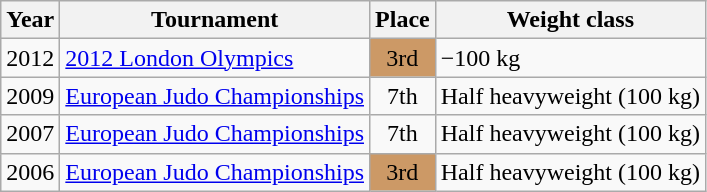<table class=wikitable>
<tr>
<th>Year</th>
<th>Tournament</th>
<th>Place</th>
<th>Weight class</th>
</tr>
<tr>
<td>2012</td>
<td><a href='#'>2012 London Olympics</a></td>
<td bgcolor="cc9966" align="center">3rd</td>
<td>−100 kg</td>
</tr>
<tr>
<td>2009</td>
<td><a href='#'>European Judo Championships</a></td>
<td align="center">7th</td>
<td>Half heavyweight (100 kg)</td>
</tr>
<tr>
<td>2007</td>
<td><a href='#'>European Judo Championships</a></td>
<td align="center">7th</td>
<td>Half heavyweight (100 kg)</td>
</tr>
<tr>
<td>2006</td>
<td><a href='#'>European Judo Championships</a></td>
<td bgcolor="cc9966" align="center">3rd</td>
<td>Half heavyweight (100 kg)</td>
</tr>
</table>
